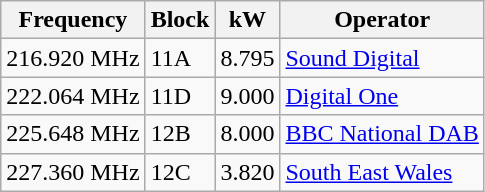<table class="wikitable sortable">
<tr>
<th>Frequency</th>
<th>Block</th>
<th>kW</th>
<th>Operator</th>
</tr>
<tr>
<td>216.920 MHz</td>
<td>11A</td>
<td>8.795</td>
<td><a href='#'>Sound Digital</a></td>
</tr>
<tr>
<td>222.064 MHz</td>
<td>11D</td>
<td>9.000</td>
<td><a href='#'>Digital One</a></td>
</tr>
<tr>
<td>225.648 MHz</td>
<td>12B</td>
<td>8.000</td>
<td><a href='#'>BBC National DAB</a></td>
</tr>
<tr>
<td>227.360 MHz</td>
<td>12C</td>
<td>3.820</td>
<td><a href='#'>South East Wales</a></td>
</tr>
</table>
